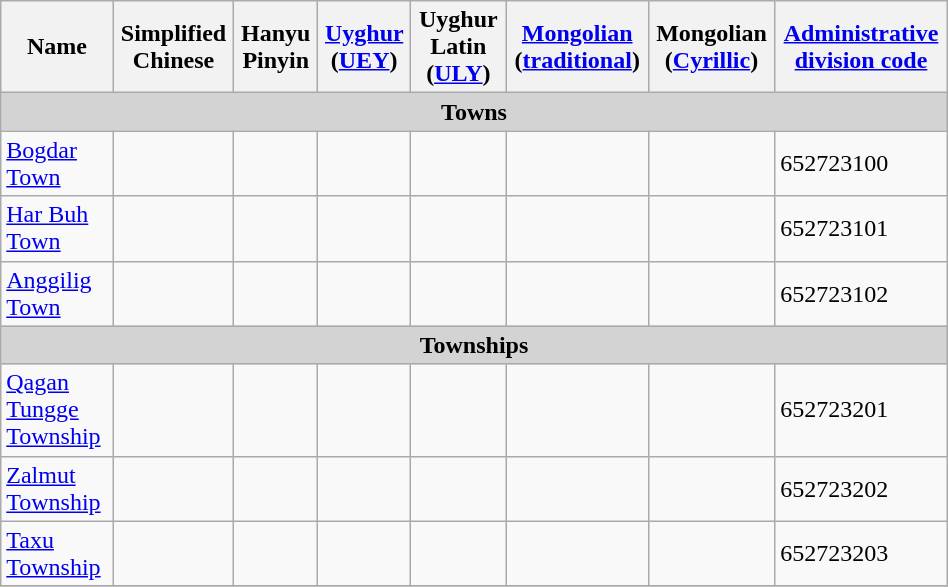<table class="wikitable" align="center" style="width:50%; border="1">
<tr>
<th>Name</th>
<th>Simplified Chinese</th>
<th>Hanyu Pinyin</th>
<th><a href='#'>Uyghur</a> (<a href='#'>UEY</a>)</th>
<th>Uyghur Latin (<a href='#'>ULY</a>)</th>
<th><a href='#'>Mongolian</a> (<a href='#'>traditional</a>)</th>
<th>Mongolian (<a href='#'>Cyrillic</a>)</th>
<th><a href='#'>Administrative division code</a></th>
</tr>
<tr>
<td colspan="9"  style="text-align:center; background:#d3d3d3;"><strong>Towns</strong></td>
</tr>
<tr --------->
<td><a href='#'>Bogdar Town</a></td>
<td></td>
<td></td>
<td></td>
<td></td>
<td></td>
<td></td>
<td>652723100</td>
</tr>
<tr>
<td><a href='#'>Har Buh Town</a></td>
<td></td>
<td></td>
<td></td>
<td></td>
<td></td>
<td></td>
<td>652723101</td>
</tr>
<tr>
<td><a href='#'>Anggilig Town</a></td>
<td></td>
<td></td>
<td></td>
<td></td>
<td></td>
<td></td>
<td>652723102</td>
</tr>
<tr>
<td colspan="9"  style="text-align:center; background:#d3d3d3;"><strong>Townships</strong></td>
</tr>
<tr --------->
<td><a href='#'>Qagan Tungge Township</a></td>
<td></td>
<td></td>
<td></td>
<td></td>
<td></td>
<td></td>
<td>652723201</td>
</tr>
<tr>
<td><a href='#'>Zalmut Township</a></td>
<td></td>
<td></td>
<td></td>
<td></td>
<td></td>
<td></td>
<td>652723202</td>
</tr>
<tr>
<td><a href='#'>Taxu Township</a></td>
<td></td>
<td></td>
<td></td>
<td></td>
<td></td>
<td></td>
<td>652723203</td>
</tr>
<tr>
</tr>
</table>
